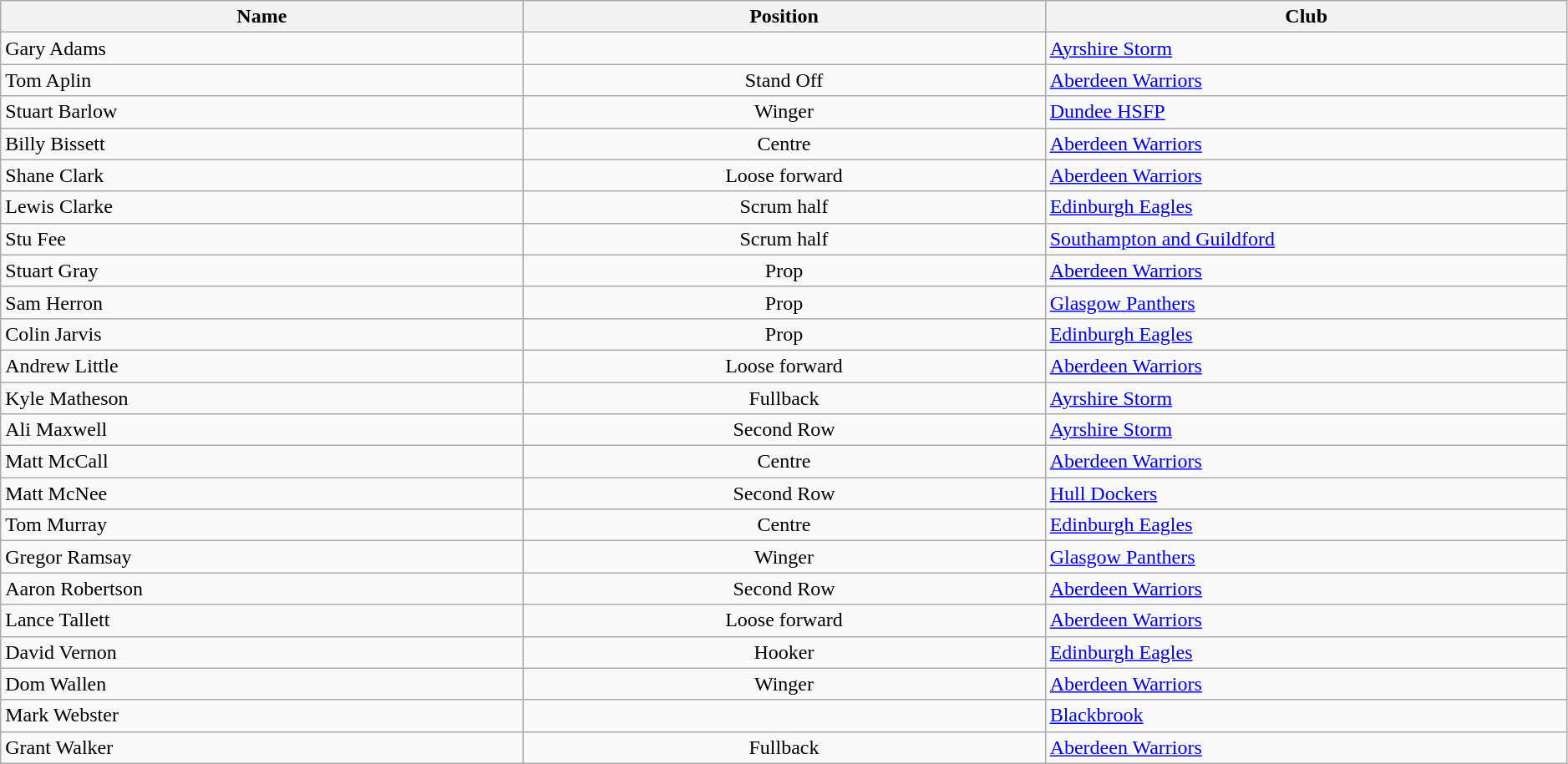<table class="wikitable sortable" width=99%>
<tr>
<th width=10%>Name</th>
<th width=10%>Position</th>
<th width=10%>Club</th>
</tr>
<tr>
<td>Gary Adams</td>
<td align=center></td>
<td><a href='#'>Ayrshire Storm</a></td>
</tr>
<tr>
<td>Tom Aplin</td>
<td align=center>Stand Off</td>
<td><a href='#'>Aberdeen Warriors</a></td>
</tr>
<tr>
<td>Stuart Barlow</td>
<td align=center>Winger</td>
<td><a href='#'>Dundee HSFP</a></td>
</tr>
<tr>
<td>Billy Bissett</td>
<td align=center>Centre</td>
<td><a href='#'>Aberdeen Warriors</a></td>
</tr>
<tr>
<td>Shane Clark</td>
<td align=center>Loose forward</td>
<td><a href='#'>Aberdeen Warriors</a></td>
</tr>
<tr>
<td>Lewis Clarke</td>
<td align=center>Scrum half</td>
<td><a href='#'>Edinburgh Eagles</a></td>
</tr>
<tr>
<td>Stu Fee</td>
<td align=center>Scrum half</td>
<td><a href='#'>Southampton and Guildford</a></td>
</tr>
<tr>
<td>Stuart Gray</td>
<td align=center>Prop</td>
<td><a href='#'>Aberdeen Warriors</a></td>
</tr>
<tr>
<td>Sam Herron</td>
<td align=center>Prop</td>
<td><a href='#'>Glasgow Panthers</a></td>
</tr>
<tr>
<td>Colin Jarvis</td>
<td align=center>Prop</td>
<td><a href='#'>Edinburgh Eagles</a></td>
</tr>
<tr>
<td>Andrew Little</td>
<td align=center>Loose forward</td>
<td><a href='#'>Aberdeen Warriors</a></td>
</tr>
<tr>
<td>Kyle Matheson</td>
<td align=center>Fullback</td>
<td><a href='#'>Ayrshire Storm</a></td>
</tr>
<tr>
<td>Ali Maxwell</td>
<td align=center>Second Row</td>
<td><a href='#'>Ayrshire Storm</a></td>
</tr>
<tr>
<td>Matt McCall</td>
<td align=center>Centre</td>
<td><a href='#'>Aberdeen Warriors</a></td>
</tr>
<tr>
<td>Matt McNee</td>
<td align=center>Second Row</td>
<td><a href='#'>Hull Dockers</a></td>
</tr>
<tr>
<td>Tom Murray</td>
<td align=center>Centre</td>
<td><a href='#'>Edinburgh Eagles</a></td>
</tr>
<tr>
<td>Gregor Ramsay</td>
<td align=center>Winger</td>
<td><a href='#'>Glasgow Panthers</a></td>
</tr>
<tr>
<td>Aaron Robertson</td>
<td align=center>Second Row</td>
<td><a href='#'>Aberdeen Warriors</a></td>
</tr>
<tr>
<td>Lance Tallett</td>
<td align=center>Loose forward</td>
<td><a href='#'>Aberdeen Warriors</a></td>
</tr>
<tr>
<td>David Vernon</td>
<td align=center>Hooker</td>
<td><a href='#'>Edinburgh Eagles</a></td>
</tr>
<tr>
<td>Dom Wallen</td>
<td align=center>Winger</td>
<td><a href='#'>Aberdeen Warriors</a></td>
</tr>
<tr>
<td>Mark Webster</td>
<td align=center></td>
<td><a href='#'>Blackbrook</a></td>
</tr>
<tr>
<td>Grant Walker</td>
<td align=center>Fullback</td>
<td><a href='#'>Aberdeen Warriors</a></td>
</tr>
</table>
